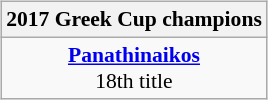<table style="width:100%;">
<tr>
<td valign=top align=right width=33%><br>













</td>
<td style="vertical-align:top; align:center; width:33%;"><br><table style="width:100%;">
<tr>
<td style="width=50%;"></td>
<td></td>
<td style="width=50%;"></td>
</tr>
</table>
<table class=wikitable style="text-align:center; margin:auto; font-size:90%;">
<tr>
<th>2017 Greek Cup champions</th>
</tr>
<tr>
<td><strong><a href='#'>Panathinaikos</a></strong><br>18th title</td>
</tr>
</table>
</td>
<td style="vertical-align:top; align:left; width:33%;"><br>













</td>
</tr>
</table>
